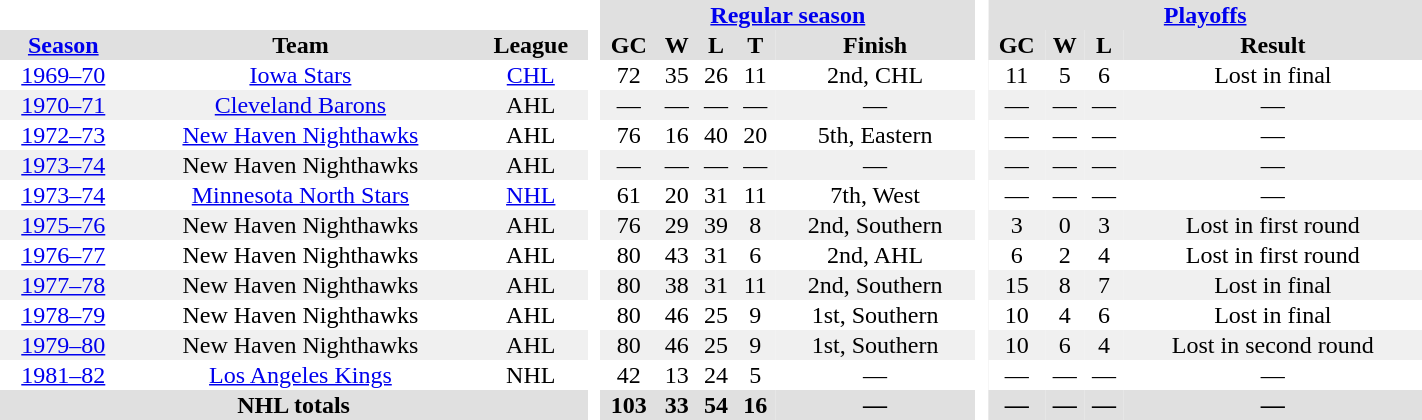<table BORDER="0" CELLPADDING="1" CELLSPACING="0" width="75%" style="text-align:center">
<tr bgcolor="#e0e0e0">
<th colspan="3" bgcolor="#ffffff"> </th>
<th rowspan="99" bgcolor="#ffffff"> </th>
<th colspan="5"><a href='#'>Regular season</a></th>
<th rowspan="99" bgcolor="#ffffff"> </th>
<th colspan="5"><a href='#'>Playoffs</a></th>
</tr>
<tr bgcolor="#e0e0e0">
<th><a href='#'>Season</a></th>
<th>Team</th>
<th>League</th>
<th>GC</th>
<th>W</th>
<th>L</th>
<th>T</th>
<th>Finish</th>
<th>GC</th>
<th>W</th>
<th>L</th>
<th>Result</th>
</tr>
<tr>
<td><a href='#'>1969–70</a></td>
<td><a href='#'>Iowa Stars</a></td>
<td><a href='#'>CHL</a></td>
<td>72</td>
<td>35</td>
<td>26</td>
<td>11</td>
<td>2nd, CHL</td>
<td>11</td>
<td>5</td>
<td>6</td>
<td>Lost in final</td>
</tr>
<tr bgcolor="#f0f0f0">
<td><a href='#'>1970–71</a></td>
<td><a href='#'>Cleveland Barons</a></td>
<td>AHL</td>
<td>—</td>
<td>—</td>
<td>—</td>
<td>—</td>
<td>—</td>
<td>—</td>
<td>—</td>
<td>—</td>
<td>—</td>
</tr>
<tr>
<td><a href='#'>1972–73</a></td>
<td><a href='#'>New Haven Nighthawks</a></td>
<td>AHL</td>
<td>76</td>
<td>16</td>
<td>40</td>
<td>20</td>
<td>5th, Eastern</td>
<td>—</td>
<td>—</td>
<td>—</td>
<td>—</td>
</tr>
<tr bgcolor="#f0f0f0">
<td><a href='#'>1973–74</a></td>
<td>New Haven Nighthawks</td>
<td>AHL</td>
<td>—</td>
<td>—</td>
<td>—</td>
<td>—</td>
<td>—</td>
<td>—</td>
<td>—</td>
<td>—</td>
<td>—</td>
</tr>
<tr>
<td><a href='#'>1973–74</a></td>
<td><a href='#'>Minnesota North Stars</a></td>
<td><a href='#'>NHL</a></td>
<td>61</td>
<td>20</td>
<td>31</td>
<td>11</td>
<td>7th, West</td>
<td>—</td>
<td>—</td>
<td>—</td>
<td>—</td>
</tr>
<tr bgcolor="#f0f0f0">
<td><a href='#'>1975–76</a></td>
<td>New Haven Nighthawks</td>
<td>AHL</td>
<td>76</td>
<td>29</td>
<td>39</td>
<td>8</td>
<td>2nd, Southern</td>
<td>3</td>
<td>0</td>
<td>3</td>
<td>Lost in first round</td>
</tr>
<tr>
<td><a href='#'>1976–77</a></td>
<td>New Haven Nighthawks</td>
<td>AHL</td>
<td>80</td>
<td>43</td>
<td>31</td>
<td>6</td>
<td>2nd, AHL</td>
<td>6</td>
<td>2</td>
<td>4</td>
<td>Lost in first round</td>
</tr>
<tr bgcolor="#f0f0f0">
<td><a href='#'>1977–78</a></td>
<td>New Haven Nighthawks</td>
<td>AHL</td>
<td>80</td>
<td>38</td>
<td>31</td>
<td>11</td>
<td>2nd, Southern</td>
<td>15</td>
<td>8</td>
<td>7</td>
<td>Lost in final</td>
</tr>
<tr>
<td><a href='#'>1978–79</a></td>
<td>New Haven Nighthawks</td>
<td>AHL</td>
<td>80</td>
<td>46</td>
<td>25</td>
<td>9</td>
<td>1st, Southern</td>
<td>10</td>
<td>4</td>
<td>6</td>
<td>Lost in final</td>
</tr>
<tr bgcolor="#f0f0f0">
<td><a href='#'>1979–80</a></td>
<td>New Haven Nighthawks</td>
<td>AHL</td>
<td>80</td>
<td>46</td>
<td>25</td>
<td>9</td>
<td>1st, Southern</td>
<td>10</td>
<td>6</td>
<td>4</td>
<td>Lost in second round</td>
</tr>
<tr>
<td><a href='#'>1981–82</a></td>
<td><a href='#'>Los Angeles Kings</a></td>
<td>NHL</td>
<td>42</td>
<td>13</td>
<td>24</td>
<td>5</td>
<td>—</td>
<td>—</td>
<td>—</td>
<td>—</td>
<td>—</td>
</tr>
<tr bgcolor="#e0e0e0">
<th colspan="3">NHL totals</th>
<th>103</th>
<th>33</th>
<th>54</th>
<th>16</th>
<th>—</th>
<th>—</th>
<th>—</th>
<th>—</th>
<th>—</th>
</tr>
</table>
